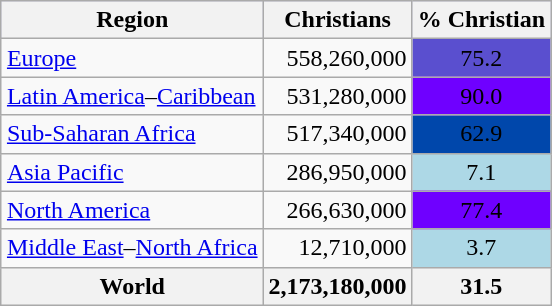<table class="wikitable sortable" style="margin-left:auto; margin-right:auto;">
<tr bgcolor=#CCCCFF>
<th>Region</th>
<th>Christians</th>
<th>% Christian</th>
</tr>
<tr>
<td><a href='#'>Europe</a></td>
<td style="text-align:right;">558,260,000</td>
<td style="background:#5A4FCF; text-align:center;">75.2</td>
</tr>
<tr>
<td><a href='#'>Latin America</a>–<a href='#'>Caribbean</a></td>
<td style="text-align:right;">531,280,000</td>
<td style="background:#6F00FF; text-align:center;">90.0</td>
</tr>
<tr>
<td><a href='#'>Sub-Saharan Africa</a></td>
<td style="text-align:right;">517,340,000</td>
<td style="background:#0047AB; text-align:center;">62.9</td>
</tr>
<tr>
<td><a href='#'>Asia Pacific</a></td>
<td style="text-align:right;">286,950,000</td>
<td style="background:#ADD8E6; text-align:center;">7.1</td>
</tr>
<tr>
<td><a href='#'>North America</a></td>
<td style="text-align:right;">266,630,000</td>
<td style="background:#6F00FF; text-align:center;">77.4</td>
</tr>
<tr>
<td><a href='#'>Middle East</a>–<a href='#'>North Africa</a></td>
<td style="text-align:right;">12,710,000</td>
<td style="background:#ADD8E6; text-align:center;">3.7</td>
</tr>
<tr>
<th>World</th>
<th style="text-align:right;">2,173,180,000</th>
<th text-align:center;">31.5</th>
</tr>
</table>
